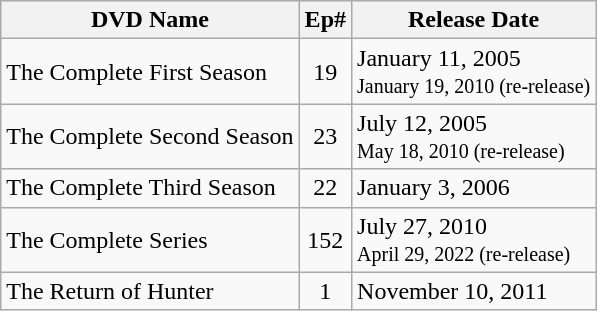<table class="wikitable">
<tr>
<th>DVD Name</th>
<th>Ep#</th>
<th>Release Date</th>
</tr>
<tr>
<td>The Complete First Season</td>
<td align="center">19</td>
<td>January 11, 2005<br><small>January 19, 2010 (re-release)</small></td>
</tr>
<tr>
<td>The Complete Second Season</td>
<td align="center">23</td>
<td>July 12, 2005<br><small>May 18, 2010 (re-release)</small></td>
</tr>
<tr>
<td>The Complete Third Season</td>
<td align="center">22</td>
<td>January 3, 2006</td>
</tr>
<tr>
<td>The Complete Series</td>
<td align="center">152</td>
<td>July 27, 2010<br><small>April 29, 2022 (re-release)</small></td>
</tr>
<tr>
<td>The Return of Hunter</td>
<td align="center">1</td>
<td>November 10, 2011</td>
</tr>
</table>
